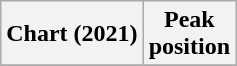<table class="wikitable sortable plainrowheaders">
<tr>
<th>Chart (2021)</th>
<th>Peak<br>position</th>
</tr>
<tr>
</tr>
</table>
